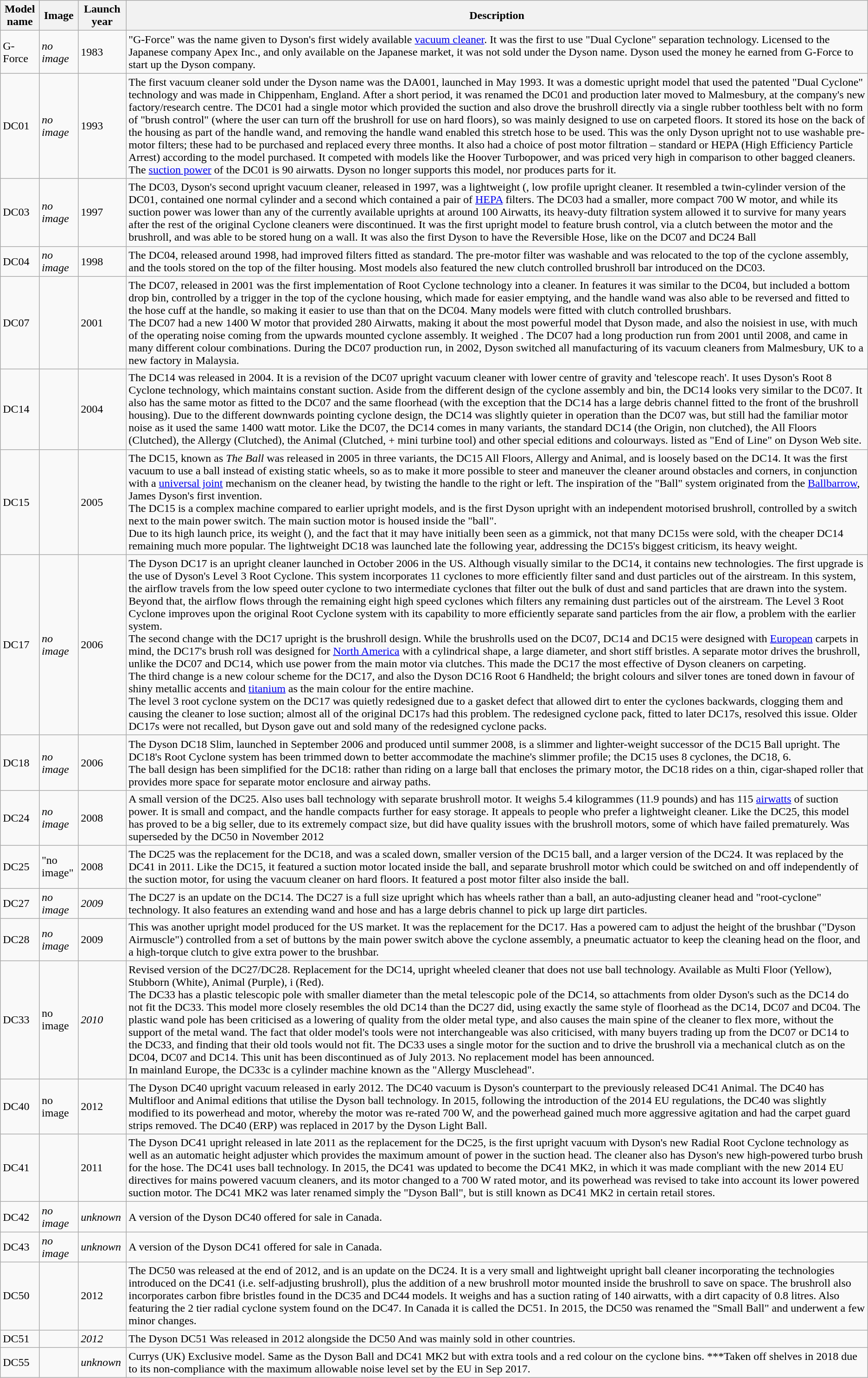<table class="wikitable sortable">
<tr>
<th>Model name</th>
<th>Image</th>
<th>Launch year</th>
<th>Description</th>
</tr>
<tr>
<td>G-Force</td>
<td><em>no image</em></td>
<td>1983</td>
<td>"G-Force" was the name given to Dyson's first widely available <a href='#'>vacuum cleaner</a>. It was the first to use "Dual Cyclone" separation technology. Licensed to the Japanese company Apex Inc., and only available on the Japanese market, it was not sold under the Dyson name. Dyson used the money he earned from G-Force to start up the Dyson company.</td>
</tr>
<tr>
<td>DC01</td>
<td><em>no image</em></td>
<td>1993</td>
<td>The first vacuum cleaner sold under the Dyson name was the DA001, launched in May 1993. It was a domestic upright model that used the patented "Dual Cyclone" technology and was made in Chippenham, England. After a short period, it was renamed the DC01 and production later moved to Malmesbury, at the company's new factory/research centre. The DC01 had a single motor which provided the suction and also drove the brushroll directly via a single rubber toothless belt with no form of "brush control" (where the user can turn off the brushroll for use on hard floors), so was mainly designed to use on carpeted floors. It stored its hose on the back of the housing as part of the handle wand, and removing the handle wand enabled this stretch hose to be used. This was the only Dyson upright not to use washable pre-motor filters; these had to be purchased and replaced every three months. It also had a choice of post motor filtration – standard or HEPA (High Efficiency Particle Arrest) according to the model purchased. It competed with models like the Hoover Turbopower, and was priced very high in comparison to other bagged cleaners. The <a href='#'>suction power</a> of the DC01 is 90 airwatts. Dyson no longer supports this model, nor produces parts for it.</td>
</tr>
<tr>
<td>DC03</td>
<td><em>no image</em></td>
<td>1997</td>
<td>The DC03, Dyson's second upright vacuum cleaner, released in 1997, was a lightweight (, low profile upright cleaner. It resembled a twin-cylinder version of the DC01, contained one normal cylinder and a second which contained a pair of <a href='#'>HEPA</a> filters. The DC03 had a smaller, more compact 700 W motor, and while its suction power was lower than any of the currently available uprights at around 100 Airwatts, its heavy-duty filtration system allowed it to survive for many years after the rest of the original Cyclone cleaners were discontinued. It was the first upright model to feature brush control, via a clutch between the motor and the brushroll, and was able to be stored hung on a wall. It was also the first Dyson to have the Reversible Hose, like on the DC07 and DC24 Ball</td>
</tr>
<tr>
<td>DC04</td>
<td><em>no image</em></td>
<td>1998</td>
<td>The DC04, released around 1998, had improved filters fitted as standard. The pre-motor filter was washable and was relocated to the top of the cyclone assembly, and the tools stored on the top of the filter housing. Most models also featured the new clutch controlled brushroll bar introduced on the DC03.</td>
</tr>
<tr>
<td>DC07</td>
<td></td>
<td>2001</td>
<td>The DC07, released in 2001 was the first implementation of Root Cyclone technology into a cleaner. In features it was similar to the DC04, but included a bottom drop bin, controlled by a trigger in the top of the cyclone housing, which made for easier emptying, and the handle wand was also able to be reversed and fitted to the hose cuff at the handle, so making it easier to use than that on the DC04. Many models were fitted with clutch controlled brushbars.<br>The DC07 had a new 1400 W motor that provided 280 Airwatts, making it about the most powerful model that Dyson made, and also the noisiest in use, with much of the operating noise coming from the upwards mounted cyclone assembly. It weighed .
The DC07 had a long production run from 2001 until 2008, and came in many different colour combinations. During the DC07 production run, in 2002, Dyson switched all manufacturing of its vacuum cleaners from Malmesbury, UK to a new factory in Malaysia.</td>
</tr>
<tr>
<td>DC14</td>
<td></td>
<td>2004</td>
<td>The DC14 was released in 2004. It is a revision of the DC07 upright vacuum cleaner with lower centre of gravity and 'telescope reach'. It uses Dyson's Root 8 Cyclone technology, which maintains constant suction. Aside from the different design of the cyclone assembly and bin, the DC14 looks very similar to the DC07. It also has the same motor as fitted to the DC07 and the same floorhead (with the exception that the DC14 has a large debris channel fitted to the front of the brushroll housing). Due to the different downwards pointing cyclone design, the DC14 was slightly quieter in operation than the DC07 was, but still had the familiar motor noise as it used the same 1400 watt motor. Like the DC07, the DC14 comes in many variants, the standard DC14 (the Origin, non clutched), the All Floors (Clutched), the Allergy (Clutched), the Animal (Clutched, + mini turbine tool) and other special editions and colourways.  listed as "End of Line" on Dyson Web site.</td>
</tr>
<tr>
<td>DC15</td>
<td></td>
<td>2005</td>
<td>The DC15, known as <em>The Ball</em> was released in 2005 in three variants, the DC15 All Floors, Allergy and Animal, and is loosely based on the DC14. It was the first vacuum to use a ball instead of existing static wheels, so as to make it more possible to steer and maneuver the cleaner around obstacles and corners, in conjunction with a <a href='#'>universal joint</a> mechanism on the cleaner head, by twisting the handle to the right or left. The inspiration of the "Ball" system originated from the <a href='#'>Ballbarrow</a>, James Dyson's first invention.<br>The DC15 is a complex machine compared to earlier upright models, and is the first Dyson upright with an independent motorised brushroll, controlled by a switch next to the main power switch. The main suction motor is housed inside the "ball".<br>Due to its high launch price, its weight (), and the fact that it may have initially been seen as a gimmick, not that many DC15s were sold, with the cheaper DC14 remaining much more popular. The lightweight DC18 was launched late the following year, addressing the DC15's biggest criticism, its heavy weight.</td>
</tr>
<tr>
<td>DC17</td>
<td><em>no image</em></td>
<td>2006</td>
<td>The Dyson DC17 is an upright cleaner launched in October 2006 in the US. Although visually similar to the DC14, it contains new technologies. The first upgrade is the use of Dyson's Level 3 Root Cyclone. This system incorporates 11 cyclones to more efficiently filter sand and dust particles out of the airstream. In this system, the airflow travels from the low speed outer cyclone to two intermediate cyclones that filter out the bulk of dust and sand particles that are drawn into the system. Beyond that, the airflow flows through the remaining eight high speed cyclones which filters any remaining dust particles out of the airstream. The Level 3 Root Cyclone improves upon the original Root Cyclone system with its capability to more efficiently separate sand particles from the air flow, a problem with the earlier system.<br>The second change with the DC17 upright is the brushroll design. While the brushrolls used on the DC07, DC14 and DC15 were designed with <a href='#'>European</a> carpets in mind, the DC17's brush roll was designed for <a href='#'>North America</a> with a cylindrical shape, a large diameter, and short stiff bristles. A separate motor drives the brushroll, unlike the DC07 and DC14, which use power from the main motor via clutches. This made the DC17 the most effective of Dyson cleaners on carpeting.<br>The third change is a new colour scheme for the DC17, and also the Dyson DC16 Root 6 Handheld; the bright colours and silver tones are toned down in favour of shiny metallic accents and <a href='#'>titanium</a> as the main colour for the entire machine.<br>The level 3 root cyclone system on the DC17 was quietly redesigned due to a gasket defect that allowed dirt to enter the cyclones backwards, clogging them and causing the cleaner to lose suction; almost all of the original DC17s had this problem. The redesigned cyclone pack, fitted to later DC17s, resolved this issue. Older DC17s were not recalled, but Dyson gave out and sold many of the redesigned cyclone packs.</td>
</tr>
<tr>
<td>DC18</td>
<td><em>no image</em></td>
<td>2006</td>
<td>The  Dyson DC18 Slim, launched in September 2006 and produced until summer 2008, is a slimmer and lighter-weight successor of the DC15 Ball upright. The DC18's Root Cyclone system has been trimmed down to better accommodate the machine's slimmer profile; the DC15 uses 8 cyclones, the DC18, 6.<br>The ball design has been simplified for the DC18: rather than riding on a large ball that encloses the primary motor, the DC18 rides on a thin, cigar-shaped roller that provides more space for separate motor enclosure and airway paths.</td>
</tr>
<tr>
<td>DC24</td>
<td><em>no image</em></td>
<td>2008</td>
<td>A small version of the DC25. Also uses ball technology with separate brushroll motor. It weighs 5.4 kilogrammes (11.9 pounds) and has 115 <a href='#'>airwatts</a> of suction power. It is small and compact, and the handle compacts further for easy storage. It appeals to people who prefer a lightweight cleaner. Like the DC25, this model has proved to be a big seller, due to its extremely compact size, but did have quality issues with the brushroll motors, some of which have failed prematurely. Was superseded by the DC50 in November 2012</td>
</tr>
<tr>
<td>DC25</td>
<td>"no image"</td>
<td>2008</td>
<td>The DC25 was the replacement for the DC18, and was a scaled down, smaller version of the DC15 ball, and a larger version of the DC24. It was replaced by the DC41 in 2011. Like the DC15, it featured a suction motor located inside the ball, and separate brushroll motor which could be switched on and off independently of the suction motor, for using the vacuum cleaner on hard floors. It featured a post motor filter also inside the ball.</td>
</tr>
<tr>
<td>DC27</td>
<td><em>no image</em></td>
<td><em>2009</em></td>
<td>The DC27 is an update on the DC14. The DC27 is a full size upright which has wheels rather than a ball, an auto-adjusting cleaner head and "root-cyclone" technology. It also features an extending wand and hose and has a large debris channel to pick up large dirt particles.</td>
</tr>
<tr>
<td>DC28</td>
<td><em>no image</em></td>
<td>2009</td>
<td>This was another upright model produced for the US market. It was the replacement for the DC17. Has a powered cam to adjust the height of the brushbar ("Dyson Airmuscle") controlled from a set of buttons by the main power switch above the cyclone assembly, a pneumatic actuator to keep the cleaning head on the floor, and a high-torque clutch to give extra power to the brushbar.</td>
</tr>
<tr>
<td>DC33</td>
<td>no image</td>
<td><em>2010</em></td>
<td>Revised version of the DC27/DC28. Replacement for the DC14, upright wheeled cleaner that does not use ball technology. Available as Multi Floor (Yellow), Stubborn (White), Animal (Purple), i (Red).<br>The DC33 has a plastic telescopic pole with smaller diameter than the metal telescopic pole of the DC14, so attachments from older Dyson's such as the DC14 do not fit the DC33. This model more closely resembles the old DC14 than the DC27 did, using exactly the same style of floorhead as the DC14, DC07 and DC04. The plastic wand pole has been criticised as a lowering of quality from the older metal type, and also causes the main spine of the cleaner to flex more, without the support of the metal wand. The fact that older model's tools were not interchangeable was also criticised, with many buyers trading up from the DC07 or DC14 to the DC33, and finding that their old tools would not fit.
The DC33 uses a single motor for the suction and to drive the brushroll via a mechanical clutch as on the DC04, DC07 and DC14. This unit has been discontinued as of July 2013. No replacement model has been announced.<br>In mainland Europe, the DC33c is a cylinder machine known as the "Allergy Musclehead".</td>
</tr>
<tr>
<td>DC40</td>
<td>no image</td>
<td>2012</td>
<td>The Dyson DC40 upright vacuum released in early 2012. The DC40 vacuum is Dyson's counterpart to the previously released DC41 Animal. The DC40 has Multifloor and Animal editions that utilise the Dyson ball technology. In 2015, following the introduction of the 2014 EU regulations, the DC40 was slightly modified to its powerhead and motor, whereby the motor was re-rated 700 W, and the powerhead gained much more aggressive agitation and had the carpet guard strips removed. The DC40 (ERP) was replaced in 2017 by the Dyson Light Ball.</td>
</tr>
<tr>
<td>DC41</td>
<td><em></em></td>
<td>2011</td>
<td>The Dyson DC41 upright released in late 2011 as the replacement for the DC25, is the first upright vacuum with Dyson's new Radial Root Cyclone technology as well as an automatic height adjuster which provides the maximum amount of power in the suction head. The cleaner also has Dyson's new high-powered turbo brush for the hose. The DC41 uses ball technology. In 2015, the DC41 was updated to become the DC41 MK2, in which it was made compliant with the new 2014 EU directives for mains powered vacuum cleaners, and its motor changed to a 700 W rated motor, and its powerhead was revised to take into account its lower powered suction motor. The DC41 MK2 was later renamed simply the "Dyson Ball", but is still known as DC41 MK2 in certain retail stores.</td>
</tr>
<tr>
<td>DC42</td>
<td><em>no image</em></td>
<td><em>unknown</em></td>
<td>A version of the Dyson DC40 offered for sale in Canada.</td>
</tr>
<tr>
<td>DC43</td>
<td><em>no image</em></td>
<td><em>unknown</em></td>
<td>A version of the Dyson DC41 offered for sale in Canada.</td>
</tr>
<tr>
<td>DC50</td>
<td><em></em></td>
<td>2012</td>
<td>The DC50 was released at the end of 2012, and is an update on the DC24. It is a very small and lightweight upright ball cleaner incorporating the technologies introduced on the DC41 (i.e. self-adjusting brushroll), plus the addition of a new brushroll motor mounted inside the brushroll to save on space. The brushroll also incorporates carbon fibre bristles found in the DC35 and DC44 models. It weighs  and has a suction rating of 140 airwatts, with a dirt capacity of 0.8 litres. Also featuring the 2 tier radial cyclone system found on the DC47. In Canada it is called the DC51. In 2015, the DC50 was renamed the "Small Ball" and underwent a few minor changes.</td>
</tr>
<tr>
<td>DC51</td>
<td><em></em></td>
<td><em>2012</em></td>
<td>The Dyson DC51 Was released in 2012 alongside the DC50 And was mainly sold in other countries.</td>
</tr>
<tr>
<td>DC55</td>
<td><em></em></td>
<td><em>unknown</em></td>
<td>Currys (UK) Exclusive model. Same as the Dyson Ball and DC41 MK2 but with extra tools and a red colour on the cyclone bins. ***Taken off shelves in 2018 due to its non-compliance with the maximum allowable noise level set by the EU in Sep 2017.</td>
</tr>
</table>
